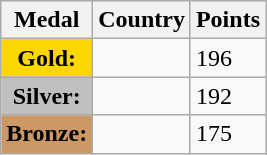<table class="wikitable">
<tr>
<th><strong>Medal</strong></th>
<th><strong>Country</strong></th>
<th><strong>Points</strong></th>
</tr>
<tr>
<td style="text-align:center;background-color:gold;"><strong>Gold:</strong></td>
<td><strong></strong></td>
<td>196</td>
</tr>
<tr>
<td style="text-align:center;background-color:silver;"><strong>Silver:</strong></td>
<td></td>
<td>192</td>
</tr>
<tr>
<td style="text-align:center;background-color:#CC9966;"><strong>Bronze:</strong></td>
<td></td>
<td>175</td>
</tr>
</table>
